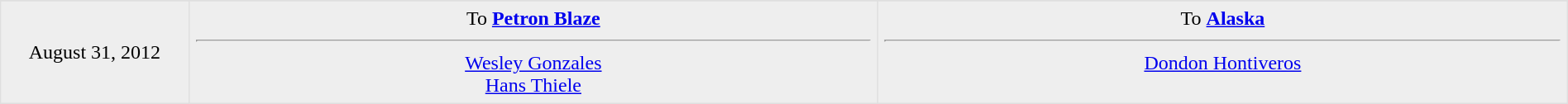<table border=1 style="border-collapse:collapse; text-align: center; width: 100%" bordercolor="#DFDFDF"  cellpadding="5">
<tr>
</tr>
<tr bgcolor="eeeeee">
<td style="width:12%">August 31, 2012</td>
<td style="width:44%" valign="top">To <strong><a href='#'>Petron Blaze</a></strong><hr><a href='#'>Wesley Gonzales</a> <br> <a href='#'>Hans Thiele</a></td>
<td style="width:44%" valign="top">To <strong><a href='#'>Alaska</a></strong><hr><a href='#'>Dondon Hontiveros</a></td>
</tr>
</table>
